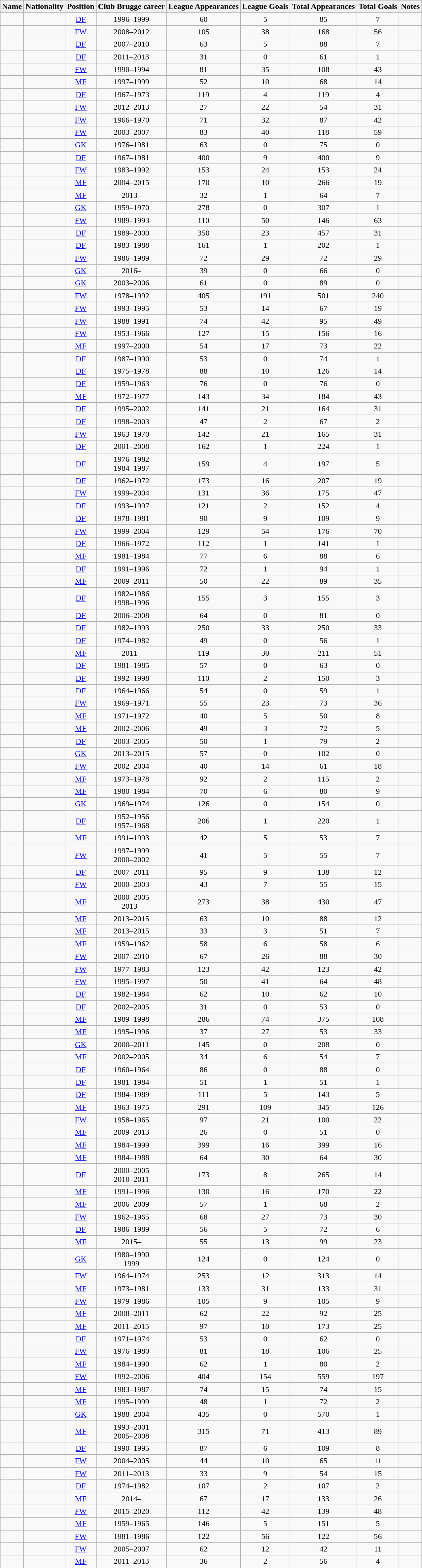<table class="wikitable sortable" style="text-align:center;">
<tr>
<th>Name</th>
<th>Nationality</th>
<th>Position</th>
<th>Club Brugge career</th>
<th>League Appearances</th>
<th>League Goals</th>
<th>Total Appearances</th>
<th>Total Goals</th>
<th class="unsortable">Notes</th>
</tr>
<tr>
<td align=left></td>
<td align=left></td>
<td><a href='#'>DF</a></td>
<td>1996–1999</td>
<td>60</td>
<td>5</td>
<td>85</td>
<td>7</td>
<td></td>
</tr>
<tr>
<td align=left></td>
<td align=left></td>
<td><a href='#'>FW</a></td>
<td>2008–2012</td>
<td>105</td>
<td>38</td>
<td>168</td>
<td>56</td>
<td></td>
</tr>
<tr>
<td align=left></td>
<td align=left></td>
<td><a href='#'>DF</a></td>
<td>2007–2010</td>
<td>63</td>
<td>5</td>
<td>88</td>
<td>7</td>
<td></td>
</tr>
<tr>
<td align=left></td>
<td align=left></td>
<td><a href='#'>DF</a></td>
<td>2011–2013</td>
<td>31</td>
<td>0</td>
<td>61</td>
<td>1</td>
<td></td>
</tr>
<tr>
<td align=left></td>
<td align=left></td>
<td><a href='#'>FW</a></td>
<td>1990–1994</td>
<td>81</td>
<td>35</td>
<td>108</td>
<td>43</td>
<td></td>
</tr>
<tr>
<td align=left></td>
<td align=left></td>
<td><a href='#'>MF</a></td>
<td>1997–1999</td>
<td>52</td>
<td>10</td>
<td>68</td>
<td>14</td>
<td></td>
</tr>
<tr>
<td align=left></td>
<td align=left></td>
<td><a href='#'>DF</a></td>
<td>1967–1973</td>
<td>119</td>
<td>4</td>
<td>119</td>
<td>4</td>
<td></td>
</tr>
<tr>
<td align=left></td>
<td align=left></td>
<td><a href='#'>FW</a></td>
<td>2012–2013</td>
<td>27</td>
<td>22</td>
<td>54</td>
<td>31</td>
<td></td>
</tr>
<tr>
<td align=left></td>
<td align=left></td>
<td><a href='#'>FW</a></td>
<td>1966–1970</td>
<td>71</td>
<td>32</td>
<td>87</td>
<td>42</td>
<td></td>
</tr>
<tr>
<td align=left></td>
<td align=left></td>
<td><a href='#'>FW</a></td>
<td>2003–2007</td>
<td>83</td>
<td>40</td>
<td>118</td>
<td>59</td>
<td></td>
</tr>
<tr>
<td align=left></td>
<td align=left></td>
<td><a href='#'>GK</a></td>
<td>1976–1981</td>
<td>63</td>
<td>0</td>
<td>75</td>
<td>0</td>
<td><br></td>
</tr>
<tr>
<td align=left></td>
<td align=left></td>
<td><a href='#'>DF</a></td>
<td>1967–1981</td>
<td>400</td>
<td>9</td>
<td>400</td>
<td>9</td>
<td></td>
</tr>
<tr>
<td align=left></td>
<td align=left></td>
<td><a href='#'>FW</a></td>
<td>1983–1992</td>
<td>153</td>
<td>24</td>
<td>153</td>
<td>24</td>
<td></td>
</tr>
<tr>
<td align=left></td>
<td align=left></td>
<td><a href='#'>MF</a></td>
<td>2004–2015</td>
<td>170</td>
<td>10</td>
<td>266</td>
<td>19</td>
<td></td>
</tr>
<tr>
<td align=left></td>
<td align=left></td>
<td><a href='#'>MF</a></td>
<td>2013–</td>
<td>32</td>
<td>1</td>
<td>64</td>
<td>7</td>
<td></td>
</tr>
<tr>
<td align=left></td>
<td align=left></td>
<td><a href='#'>GK</a></td>
<td>1959–1970</td>
<td>278</td>
<td>0</td>
<td>307</td>
<td>1</td>
<td></td>
</tr>
<tr>
<td align=left></td>
<td align=left></td>
<td><a href='#'>FW</a></td>
<td>1989–1993</td>
<td>110</td>
<td>50</td>
<td>146</td>
<td>63</td>
<td></td>
</tr>
<tr>
<td align=left></td>
<td align=left></td>
<td><a href='#'>DF</a></td>
<td>1989–2000</td>
<td>350</td>
<td>23</td>
<td>457</td>
<td>31</td>
<td></td>
</tr>
<tr>
<td align=left></td>
<td align=left></td>
<td><a href='#'>DF</a></td>
<td>1983–1988</td>
<td>161</td>
<td>1</td>
<td>202</td>
<td>1</td>
<td></td>
</tr>
<tr>
<td align=left></td>
<td align=left></td>
<td><a href='#'>FW</a></td>
<td>1986–1989</td>
<td>72</td>
<td>29</td>
<td>72</td>
<td>29</td>
<td></td>
</tr>
<tr>
<td align=left></td>
<td align=left></td>
<td><a href='#'>GK</a></td>
<td>2016–</td>
<td>39</td>
<td>0</td>
<td>66</td>
<td>0</td>
<td></td>
</tr>
<tr>
<td align=left></td>
<td align=left></td>
<td><a href='#'>GK</a></td>
<td>2003–2006</td>
<td>61</td>
<td>0</td>
<td>89</td>
<td>0</td>
<td></td>
</tr>
<tr>
<td align=left></td>
<td align=left></td>
<td><a href='#'>FW</a></td>
<td>1978–1992</td>
<td>405</td>
<td>191</td>
<td>501</td>
<td>240</td>
<td></td>
</tr>
<tr>
<td align=left></td>
<td align=left></td>
<td><a href='#'>FW</a></td>
<td>1993–1995</td>
<td>53</td>
<td>14</td>
<td>67</td>
<td>19</td>
<td></td>
</tr>
<tr>
<td align=left></td>
<td align=left></td>
<td><a href='#'>FW</a></td>
<td>1988–1991</td>
<td>74</td>
<td>42</td>
<td>95</td>
<td>49</td>
<td></td>
</tr>
<tr>
<td align=left></td>
<td align=left></td>
<td><a href='#'>FW</a></td>
<td>1953–1966</td>
<td>127</td>
<td>15</td>
<td>156</td>
<td>16</td>
<td></td>
</tr>
<tr>
<td align=left></td>
<td align=left></td>
<td><a href='#'>MF</a></td>
<td>1997–2000</td>
<td>54</td>
<td>17</td>
<td>73</td>
<td>22</td>
<td></td>
</tr>
<tr>
<td align=left></td>
<td align=left></td>
<td><a href='#'>DF</a></td>
<td>1987–1990</td>
<td>53</td>
<td>0</td>
<td>74</td>
<td>1</td>
<td></td>
</tr>
<tr>
<td align=left></td>
<td align=left></td>
<td><a href='#'>DF</a></td>
<td>1975–1978</td>
<td>88</td>
<td>10</td>
<td>126</td>
<td>14</td>
<td></td>
</tr>
<tr>
<td align=left></td>
<td align=left></td>
<td><a href='#'>DF</a></td>
<td>1959–1963</td>
<td>76</td>
<td>0</td>
<td>76</td>
<td>0</td>
<td></td>
</tr>
<tr>
<td align=left></td>
<td align=left></td>
<td><a href='#'>MF</a></td>
<td>1972–1977</td>
<td>143</td>
<td>34</td>
<td>184</td>
<td>43</td>
<td></td>
</tr>
<tr>
<td align=left></td>
<td align=left></td>
<td><a href='#'>DF</a></td>
<td>1995–2002</td>
<td>141</td>
<td>21</td>
<td>164</td>
<td>31</td>
<td></td>
</tr>
<tr>
<td align=left></td>
<td align=left></td>
<td><a href='#'>DF</a></td>
<td>1998–2003</td>
<td>47</td>
<td>2</td>
<td>67</td>
<td>2</td>
<td></td>
</tr>
<tr>
<td align=left></td>
<td align=left></td>
<td><a href='#'>FW</a></td>
<td>1963–1970</td>
<td>142</td>
<td>21</td>
<td>165</td>
<td>31</td>
<td></td>
</tr>
<tr>
<td align=left></td>
<td align=left></td>
<td><a href='#'>DF</a></td>
<td>2001–2008</td>
<td>162</td>
<td>1</td>
<td>224</td>
<td>1</td>
<td></td>
</tr>
<tr>
<td align=left></td>
<td align=left></td>
<td><a href='#'>DF</a></td>
<td>1976–1982<br>1984–1987</td>
<td>159</td>
<td>4</td>
<td>197</td>
<td>5</td>
<td></td>
</tr>
<tr>
<td align=left></td>
<td align=left></td>
<td><a href='#'>DF</a></td>
<td>1962–1972</td>
<td>173</td>
<td>16</td>
<td>207</td>
<td>19</td>
<td></td>
</tr>
<tr>
<td align=left></td>
<td align=left></td>
<td><a href='#'>FW</a></td>
<td>1999–2004</td>
<td>131</td>
<td>36</td>
<td>175</td>
<td>47</td>
<td></td>
</tr>
<tr>
<td align=left></td>
<td align=left></td>
<td><a href='#'>DF</a></td>
<td>1993–1997</td>
<td>121</td>
<td>2</td>
<td>152</td>
<td>4</td>
<td></td>
</tr>
<tr>
<td align=left></td>
<td align=left></td>
<td><a href='#'>DF</a></td>
<td>1978–1981</td>
<td>90</td>
<td>9</td>
<td>109</td>
<td>9</td>
<td></td>
</tr>
<tr>
<td align=left></td>
<td align=left></td>
<td><a href='#'>FW</a></td>
<td>1999–2004</td>
<td>129</td>
<td>54</td>
<td>176</td>
<td>70</td>
<td></td>
</tr>
<tr>
<td align=left></td>
<td align=left></td>
<td><a href='#'>DF</a></td>
<td>1966–1972</td>
<td>112</td>
<td>1</td>
<td>141</td>
<td>1</td>
<td></td>
</tr>
<tr>
<td align=left></td>
<td align=left></td>
<td><a href='#'>MF</a></td>
<td>1981–1984</td>
<td>77</td>
<td>6</td>
<td>88</td>
<td>6</td>
<td></td>
</tr>
<tr>
<td align=left></td>
<td align=left></td>
<td><a href='#'>DF</a></td>
<td>1991–1996</td>
<td>72</td>
<td>1</td>
<td>94</td>
<td>1</td>
<td></td>
</tr>
<tr>
<td align=left></td>
<td align=left></td>
<td><a href='#'>MF</a></td>
<td>2009–2011</td>
<td>50</td>
<td>22</td>
<td>89</td>
<td>35</td>
<td></td>
</tr>
<tr>
<td align=left></td>
<td align=left></td>
<td><a href='#'>DF</a></td>
<td>1982–1986<br>1998–1996</td>
<td>155</td>
<td>3</td>
<td>155</td>
<td>3</td>
<td></td>
</tr>
<tr>
<td align=left></td>
<td align=left></td>
<td><a href='#'>DF</a></td>
<td>2006–2008</td>
<td>64</td>
<td>0</td>
<td>81</td>
<td>0</td>
<td></td>
</tr>
<tr>
<td align=left></td>
<td align=left></td>
<td><a href='#'>DF</a></td>
<td>1982–1993</td>
<td>250</td>
<td>33</td>
<td>250</td>
<td>33</td>
<td></td>
</tr>
<tr>
<td align=left></td>
<td align=left></td>
<td><a href='#'>DF</a></td>
<td>1974–1982</td>
<td>49</td>
<td>0</td>
<td>56</td>
<td>1</td>
<td></td>
</tr>
<tr>
<td align=left></td>
<td align=left></td>
<td><a href='#'>MF</a></td>
<td>2011–</td>
<td>119</td>
<td>30</td>
<td>211</td>
<td>51</td>
<td></td>
</tr>
<tr>
<td align=left></td>
<td align=left></td>
<td><a href='#'>DF</a></td>
<td>1981–1985</td>
<td>57</td>
<td>0</td>
<td>63</td>
<td>0</td>
<td></td>
</tr>
<tr>
<td align=left></td>
<td align=left></td>
<td><a href='#'>DF</a></td>
<td>1992–1998</td>
<td>110</td>
<td>2</td>
<td>150</td>
<td>3</td>
<td></td>
</tr>
<tr>
<td align=left></td>
<td align=left></td>
<td><a href='#'>DF</a></td>
<td>1964–1966</td>
<td>54</td>
<td>0</td>
<td>59</td>
<td>1</td>
<td></td>
</tr>
<tr>
<td align=left></td>
<td align=left></td>
<td><a href='#'>FW</a></td>
<td>1969–1971</td>
<td>55</td>
<td>23</td>
<td>73</td>
<td>36</td>
<td></td>
</tr>
<tr>
<td align=left></td>
<td align=left></td>
<td><a href='#'>MF</a></td>
<td>1971–1972</td>
<td>40</td>
<td>5</td>
<td>50</td>
<td>8</td>
<td></td>
</tr>
<tr>
<td align=left></td>
<td align=left></td>
<td><a href='#'>MF</a></td>
<td>2002–2006</td>
<td>49</td>
<td>3</td>
<td>72</td>
<td>5</td>
<td></td>
</tr>
<tr>
<td align=left></td>
<td align=left></td>
<td><a href='#'>DF</a></td>
<td>2003–2005</td>
<td>50</td>
<td>1</td>
<td>79</td>
<td>2</td>
<td></td>
</tr>
<tr>
<td align=left></td>
<td align=left></td>
<td><a href='#'>GK</a></td>
<td>2013–2015</td>
<td>57</td>
<td>0</td>
<td>102</td>
<td>0</td>
<td></td>
</tr>
<tr>
<td align=left></td>
<td align=left></td>
<td><a href='#'>FW</a></td>
<td>2002–2004</td>
<td>40</td>
<td>14</td>
<td>61</td>
<td>18</td>
<td></td>
</tr>
<tr>
<td align=left></td>
<td align=left></td>
<td><a href='#'>MF</a></td>
<td>1973–1978</td>
<td>92</td>
<td>2</td>
<td>115</td>
<td>2</td>
<td></td>
</tr>
<tr>
<td align=left></td>
<td align=left></td>
<td><a href='#'>MF</a></td>
<td>1980–1984</td>
<td>70</td>
<td>6</td>
<td>80</td>
<td>9</td>
<td></td>
</tr>
<tr>
<td align=left></td>
<td align=left></td>
<td><a href='#'>GK</a></td>
<td>1969–1974</td>
<td>126</td>
<td>0</td>
<td>154</td>
<td>0</td>
<td></td>
</tr>
<tr>
<td align=left></td>
<td align=left></td>
<td><a href='#'>DF</a></td>
<td>1952–1956<br>1957–1968</td>
<td>206</td>
<td>1</td>
<td>220</td>
<td>1</td>
<td></td>
</tr>
<tr>
<td align=left></td>
<td align=left></td>
<td><a href='#'>MF</a></td>
<td>1991–1993</td>
<td>42</td>
<td>5</td>
<td>53</td>
<td>7</td>
<td></td>
</tr>
<tr>
<td align=left></td>
<td align=left></td>
<td><a href='#'>FW</a></td>
<td>1997–1999<br>2000–2002</td>
<td>41</td>
<td>5</td>
<td>55</td>
<td>7</td>
<td></td>
</tr>
<tr>
<td align=left></td>
<td align=left></td>
<td><a href='#'>DF</a></td>
<td>2007–2011</td>
<td>95</td>
<td>9</td>
<td>138</td>
<td>12</td>
<td></td>
</tr>
<tr>
<td align=left></td>
<td align=left></td>
<td><a href='#'>FW</a></td>
<td>2000–2003</td>
<td>43</td>
<td>7</td>
<td>55</td>
<td>15</td>
<td></td>
</tr>
<tr>
<td align=left></td>
<td align=left></td>
<td><a href='#'>MF</a></td>
<td>2000–2005<br>2013–</td>
<td>273</td>
<td>38</td>
<td>430</td>
<td>47</td>
<td></td>
</tr>
<tr>
<td align=left></td>
<td align=left></td>
<td><a href='#'>MF</a></td>
<td>2013–2015</td>
<td>63</td>
<td>10</td>
<td>88</td>
<td>12</td>
<td></td>
</tr>
<tr>
<td align=left></td>
<td align=left></td>
<td><a href='#'>MF</a></td>
<td>2013–2015</td>
<td>33</td>
<td>3</td>
<td>51</td>
<td>7</td>
<td></td>
</tr>
<tr>
<td align=left></td>
<td align=left></td>
<td><a href='#'>MF</a></td>
<td>1959–1962</td>
<td>58</td>
<td>6</td>
<td>58</td>
<td>6</td>
<td></td>
</tr>
<tr>
<td align=left></td>
<td align=left></td>
<td><a href='#'>FW</a></td>
<td>2007–2010</td>
<td>67</td>
<td>26</td>
<td>88</td>
<td>30</td>
<td></td>
</tr>
<tr>
<td align=left></td>
<td align=left></td>
<td><a href='#'>FW</a></td>
<td>1977–1983</td>
<td>123</td>
<td>42</td>
<td>123</td>
<td>42</td>
<td></td>
</tr>
<tr>
<td align=left></td>
<td align=left></td>
<td><a href='#'>FW</a></td>
<td>1995–1997</td>
<td>50</td>
<td>41</td>
<td>64</td>
<td>48</td>
<td></td>
</tr>
<tr>
<td align=left></td>
<td align=left></td>
<td><a href='#'>DF</a></td>
<td>1982–1984</td>
<td>62</td>
<td>10</td>
<td>62</td>
<td>10</td>
<td></td>
</tr>
<tr>
<td align=left></td>
<td align=left></td>
<td><a href='#'>DF</a></td>
<td>2002–2005</td>
<td>31</td>
<td>0</td>
<td>53</td>
<td>0</td>
<td></td>
</tr>
<tr>
<td align=left></td>
<td align=left></td>
<td><a href='#'>MF</a></td>
<td>1989–1998</td>
<td>286</td>
<td>74</td>
<td>375</td>
<td>108</td>
<td></td>
</tr>
<tr>
<td align=left></td>
<td align=left></td>
<td><a href='#'>MF</a></td>
<td>1995–1996</td>
<td>37</td>
<td>27</td>
<td>53</td>
<td>33</td>
<td></td>
</tr>
<tr>
<td align=left></td>
<td align=left></td>
<td><a href='#'>GK</a></td>
<td>2000–2011</td>
<td>145</td>
<td>0</td>
<td>208</td>
<td>0</td>
<td></td>
</tr>
<tr>
<td align=left></td>
<td align=left></td>
<td><a href='#'>MF</a></td>
<td>2002–2005</td>
<td>34</td>
<td>6</td>
<td>54</td>
<td>7</td>
<td></td>
</tr>
<tr>
<td align=left></td>
<td align=left></td>
<td><a href='#'>DF</a></td>
<td>1960–1964</td>
<td>86</td>
<td>0</td>
<td>88</td>
<td>0</td>
<td></td>
</tr>
<tr>
<td align=left></td>
<td align=left></td>
<td><a href='#'>DF</a></td>
<td>1981–1984</td>
<td>51</td>
<td>1</td>
<td>51</td>
<td>1</td>
<td></td>
</tr>
<tr>
<td align=left></td>
<td align=left></td>
<td><a href='#'>DF</a></td>
<td>1984–1989</td>
<td>111</td>
<td>5</td>
<td>143</td>
<td>5</td>
<td></td>
</tr>
<tr>
<td align=left></td>
<td align=left></td>
<td><a href='#'>MF</a></td>
<td>1963–1975</td>
<td>291</td>
<td>109</td>
<td>345</td>
<td>126</td>
<td></td>
</tr>
<tr>
<td align=left></td>
<td align=left></td>
<td><a href='#'>FW</a></td>
<td>1958–1965</td>
<td>97</td>
<td>21</td>
<td>100</td>
<td>22</td>
<td></td>
</tr>
<tr>
<td align=left></td>
<td align=left></td>
<td><a href='#'>MF</a></td>
<td>2009–2013</td>
<td>26</td>
<td>0</td>
<td>51</td>
<td>0</td>
<td></td>
</tr>
<tr>
<td align=left></td>
<td align=left></td>
<td><a href='#'>MF</a></td>
<td>1984–1999</td>
<td>399</td>
<td>16</td>
<td>399</td>
<td>16</td>
<td></td>
</tr>
<tr>
<td align=left></td>
<td align=left></td>
<td><a href='#'>MF</a></td>
<td>1984–1988</td>
<td>64</td>
<td>30</td>
<td>64</td>
<td>30</td>
<td></td>
</tr>
<tr>
<td align=left></td>
<td align=left></td>
<td><a href='#'>DF</a></td>
<td>2000–2005<br>2010–2011</td>
<td>173</td>
<td>8</td>
<td>265</td>
<td>14</td>
<td></td>
</tr>
<tr>
<td align=left></td>
<td align=left></td>
<td><a href='#'>MF</a></td>
<td>1991–1996</td>
<td>130</td>
<td>16</td>
<td>170</td>
<td>22</td>
<td></td>
</tr>
<tr>
<td align=left></td>
<td align=left></td>
<td><a href='#'>MF</a></td>
<td>2006–2009</td>
<td>57</td>
<td>1</td>
<td>68</td>
<td>2</td>
<td></td>
</tr>
<tr>
<td align=left></td>
<td align=left></td>
<td><a href='#'>FW</a></td>
<td>1962–1965</td>
<td>68</td>
<td>27</td>
<td>73</td>
<td>30</td>
<td></td>
</tr>
<tr>
<td align=left></td>
<td align=left></td>
<td><a href='#'>DF</a></td>
<td>1986–1989</td>
<td>56</td>
<td>5</td>
<td>72</td>
<td>6</td>
<td></td>
</tr>
<tr>
<td align=left><strong></strong></td>
<td align=left></td>
<td><a href='#'>MF</a></td>
<td>2015–</td>
<td>55</td>
<td>13</td>
<td>99</td>
<td>23</td>
<td></td>
</tr>
<tr>
<td align=left></td>
<td align=left></td>
<td><a href='#'>GK</a></td>
<td>1980–1990<br>1999</td>
<td>124</td>
<td>0</td>
<td>124</td>
<td>0</td>
<td></td>
</tr>
<tr>
<td align=left></td>
<td align=left></td>
<td><a href='#'>FW</a></td>
<td>1964–1974</td>
<td>253</td>
<td>12</td>
<td>313</td>
<td>14</td>
<td></td>
</tr>
<tr>
<td align=left></td>
<td align=left></td>
<td><a href='#'>MF</a></td>
<td>1973–1981</td>
<td>133</td>
<td>31</td>
<td>133</td>
<td>31</td>
<td></td>
</tr>
<tr>
<td align=left></td>
<td align=left></td>
<td><a href='#'>FW</a></td>
<td>1979–1986</td>
<td>105</td>
<td>9</td>
<td>105</td>
<td>9</td>
<td></td>
</tr>
<tr>
<td align=left></td>
<td align=left></td>
<td><a href='#'>MF</a></td>
<td>2008–2011</td>
<td>62</td>
<td>22</td>
<td>92</td>
<td>25</td>
<td></td>
</tr>
<tr>
<td align=left></td>
<td align=left></td>
<td><a href='#'>MF</a></td>
<td>2011–2015</td>
<td>97</td>
<td>10</td>
<td>173</td>
<td>25</td>
<td></td>
</tr>
<tr>
<td align=left></td>
<td align=left></td>
<td><a href='#'>DF</a></td>
<td>1971–1974</td>
<td>53</td>
<td>0</td>
<td>62</td>
<td>0</td>
<td></td>
</tr>
<tr>
<td align=left></td>
<td align=left></td>
<td><a href='#'>FW</a></td>
<td>1976–1980</td>
<td>81</td>
<td>18</td>
<td>106</td>
<td>25</td>
<td></td>
</tr>
<tr>
<td align=left></td>
<td align=left></td>
<td><a href='#'>MF</a></td>
<td>1984–1990</td>
<td>62</td>
<td>1</td>
<td>80</td>
<td>2</td>
<td></td>
</tr>
<tr>
<td align=left></td>
<td align=left></td>
<td><a href='#'>FW</a></td>
<td>1992–2006</td>
<td>404</td>
<td>154</td>
<td>559</td>
<td>197</td>
<td></td>
</tr>
<tr>
<td align=left></td>
<td align=left></td>
<td><a href='#'>MF</a></td>
<td>1983–1987</td>
<td>74</td>
<td>15</td>
<td>74</td>
<td>15</td>
<td></td>
</tr>
<tr>
<td align=left></td>
<td align=left></td>
<td><a href='#'>MF</a></td>
<td>1995–1999</td>
<td>48</td>
<td>1</td>
<td>72</td>
<td>2</td>
<td></td>
</tr>
<tr>
<td align=left></td>
<td align=left></td>
<td><a href='#'>GK</a></td>
<td>1988–2004</td>
<td>435</td>
<td>0</td>
<td>570</td>
<td>1</td>
<td></td>
</tr>
<tr>
<td align=left></td>
<td align=left></td>
<td><a href='#'>MF</a></td>
<td>1993–2001<br>2005–2008</td>
<td>315</td>
<td>71</td>
<td>413</td>
<td>89</td>
<td></td>
</tr>
<tr>
<td align=left></td>
<td align=left></td>
<td><a href='#'>DF</a></td>
<td>1990–1995</td>
<td>87</td>
<td>6</td>
<td>109</td>
<td>8</td>
<td></td>
</tr>
<tr>
<td align=left></td>
<td align=left></td>
<td><a href='#'>FW</a></td>
<td>2004–2005</td>
<td>44</td>
<td>10</td>
<td>65</td>
<td>11</td>
<td></td>
</tr>
<tr>
<td align=left></td>
<td align=left></td>
<td><a href='#'>FW</a></td>
<td>2011–2013</td>
<td>33</td>
<td>9</td>
<td>54</td>
<td>15</td>
<td></td>
</tr>
<tr>
<td align=left></td>
<td align=left></td>
<td><a href='#'>DF</a></td>
<td>1974–1982</td>
<td>107</td>
<td>2</td>
<td>107</td>
<td>2</td>
<td></td>
</tr>
<tr>
<td align=left><strong></strong></td>
<td align=left></td>
<td><a href='#'>MF</a></td>
<td>2014–</td>
<td>67</td>
<td>17</td>
<td>133</td>
<td>26</td>
<td></td>
</tr>
<tr>
<td align=left></td>
<td align=left></td>
<td><a href='#'>FW</a></td>
<td>2015–2020</td>
<td>112</td>
<td>42</td>
<td>139</td>
<td>48</td>
<td></td>
</tr>
<tr>
<td align=left></td>
<td align=left></td>
<td><a href='#'>MF</a></td>
<td>1959–1965</td>
<td>146</td>
<td>5</td>
<td>151</td>
<td>5</td>
<td></td>
</tr>
<tr>
<td align=left></td>
<td align=left></td>
<td><a href='#'>FW</a></td>
<td>1981–1986</td>
<td>122</td>
<td>56</td>
<td>122</td>
<td>56</td>
<td></td>
</tr>
<tr>
<td align=left></td>
<td align=left></td>
<td><a href='#'>FW</a></td>
<td>2005–2007</td>
<td>62</td>
<td>12</td>
<td>42</td>
<td>11</td>
<td></td>
</tr>
<tr>
<td align=left></td>
<td align=left></td>
<td><a href='#'>MF</a></td>
<td>2011–2013</td>
<td>36</td>
<td>2</td>
<td>56</td>
<td>4</td>
<td></td>
</tr>
<tr>
</tr>
</table>
